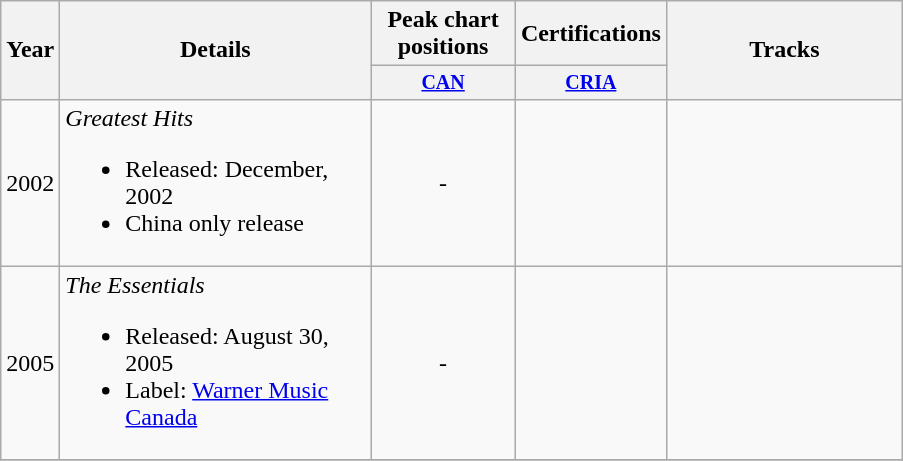<table class="wikitable">
<tr>
<th rowspan="2">Year</th>
<th rowspan="2" width="200">Details</th>
<th colspan="1">Peak chart positions</th>
<th colspan="1">Certifications</th>
<th rowspan="2" width="150">Tracks</th>
</tr>
<tr style="font-size: smaller;">
<th width="90"><a href='#'>CAN</a><br></th>
<th width="90"><a href='#'>CRIA</a><br></th>
</tr>
<tr>
<td>2002</td>
<td><em>Greatest Hits</em><br><ul><li>Released: December, 2002</li><li>China only release</li></ul></td>
<td align="center">-</td>
<td align="center"></td>
<td></td>
</tr>
<tr>
<td>2005</td>
<td><em>The Essentials</em><br><ul><li>Released: August 30, 2005</li><li>Label: <a href='#'>Warner Music Canada</a></li></ul></td>
<td align="center">-</td>
<td align="center"></td>
<td></td>
</tr>
<tr>
</tr>
</table>
